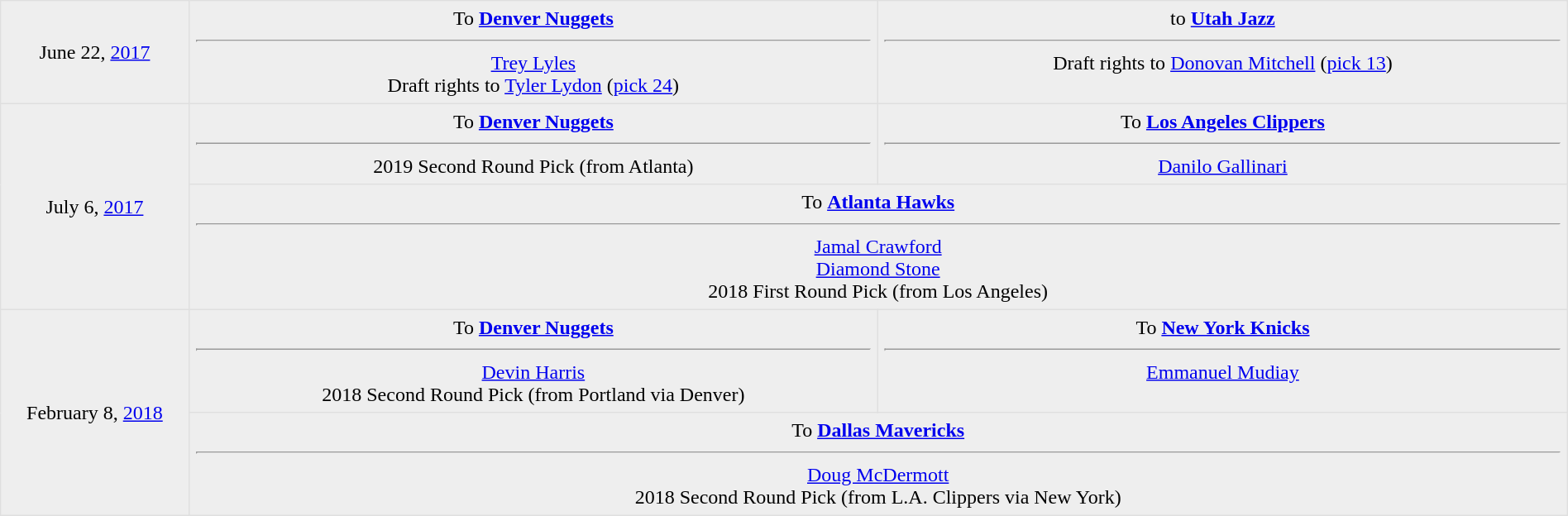<table border=1 style="border-collapse:collapse; text-align: center; width: 100%" bordercolor="#DFDFDF"  cellpadding="5">
<tr bgcolor="eeeeee">
<td style="width:12%">June 22, <a href='#'>2017</a></td>
<td style="width:44%" valign="top">To <strong><a href='#'>Denver Nuggets</a></strong><hr><a href='#'>Trey Lyles</a><br>Draft rights to  <a href='#'>Tyler Lydon</a> (<a href='#'>pick 24</a>)</td>
<td style="width:44%" valign="top">to <strong><a href='#'>Utah Jazz</a></strong><hr>Draft rights to <a href='#'>Donovan Mitchell</a> (<a href='#'>pick 13</a>)</td>
</tr>
<tr bgcolor="eeeeee">
<td style="width:12%" rowspan=2>July 6, <a href='#'>2017</a></td>
<td style="width:44%; vertical-align:top;">To <strong><a href='#'>Denver Nuggets</a></strong><hr>2019 Second Round Pick (from Atlanta)</td>
<td style="width:44%; vertical-align:top;">To <strong><a href='#'>Los Angeles Clippers</a></strong><hr><a href='#'>Danilo Gallinari</a></td>
</tr>
<tr bgcolor="eeeeee">
<td colspan="3" style="width:44%; vertical-align:top;">To <strong><a href='#'>Atlanta Hawks</a></strong><hr><a href='#'>Jamal Crawford</a><br><a href='#'>Diamond Stone</a><br>2018 First Round Pick (from Los Angeles)</td>
</tr>
<tr bgcolor="eeeeee">
<td style="width:12%" rowspan=2>February 8, <a href='#'>2018</a></td>
<td style="width:44%; vertical-align:top;">To <strong><a href='#'>Denver Nuggets</a></strong><hr><a href='#'>Devin Harris</a><br>2018 Second Round Pick (from Portland via Denver)</td>
<td style="width:44%; vertical-align:top;">To <strong><a href='#'>New York Knicks</a></strong><hr><a href='#'>Emmanuel Mudiay</a></td>
</tr>
<tr bgcolor="eeeeee">
<td colspan="3" style="width:44%; vertical-align:top;">To <strong><a href='#'>Dallas Mavericks</a></strong><hr><a href='#'>Doug McDermott</a><br>2018 Second Round Pick (from L.A. Clippers via New York)</td>
</tr>
</table>
